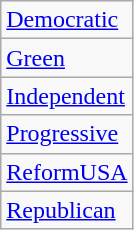<table class="wikitable">
<tr>
<td><a href='#'>Democratic</a></td>
</tr>
<tr>
<td><a href='#'>Green</a></td>
</tr>
<tr>
<td><a href='#'>Independent</a></td>
</tr>
<tr>
<td><a href='#'>Progressive</a></td>
</tr>
<tr>
<td><a href='#'>ReformUSA</a></td>
</tr>
<tr>
<td><a href='#'>Republican</a></td>
</tr>
</table>
